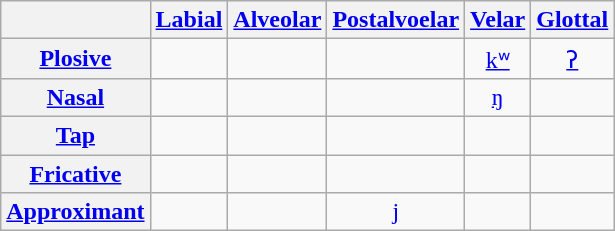<table class="wikitable" style="text-align: center;">
<tr>
<th></th>
<th><a href='#'>Labial</a></th>
<th><a href='#'>Alveolar</a></th>
<th><a href='#'>Postalvoelar</a></th>
<th><a href='#'>Velar</a></th>
<th><a href='#'>Glottal</a></th>
</tr>
<tr>
<th><a href='#'>Plosive</a></th>
<td></td>
<td></td>
<td></td>
<td> <a href='#'>kʷ</a></td>
<td><a href='#'>ʔ</a></td>
</tr>
<tr>
<th><a href='#'>Nasal</a></th>
<td></td>
<td></td>
<td></td>
<td><a href='#'>ŋ</a></td>
<td></td>
</tr>
<tr>
<th><a href='#'>Tap</a></th>
<td></td>
<td></td>
<td></td>
<td></td>
<td></td>
</tr>
<tr>
<th><a href='#'>Fricative</a></th>
<td></td>
<td></td>
<td></td>
<td></td>
<td></td>
</tr>
<tr>
<th><a href='#'>Approximant</a></th>
<td></td>
<td></td>
<td><a href='#'>j</a></td>
<td></td>
</tr>
</table>
